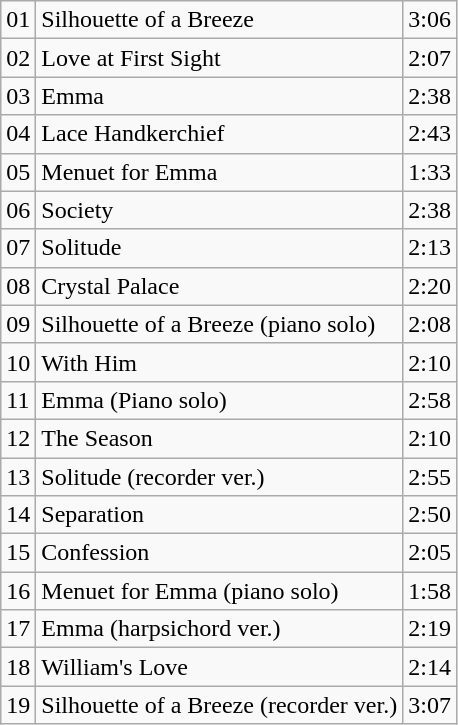<table class="wikitable">
<tr>
<td>01</td>
<td>Silhouette of a Breeze</td>
<td>3:06</td>
</tr>
<tr>
<td>02</td>
<td>Love at First Sight</td>
<td>2:07</td>
</tr>
<tr>
<td>03</td>
<td>Emma</td>
<td>2:38</td>
</tr>
<tr>
<td>04</td>
<td>Lace Handkerchief</td>
<td>2:43</td>
</tr>
<tr>
<td>05</td>
<td>Menuet for Emma</td>
<td>1:33</td>
</tr>
<tr>
<td>06</td>
<td>Society</td>
<td>2:38</td>
</tr>
<tr>
<td>07</td>
<td>Solitude</td>
<td>2:13</td>
</tr>
<tr>
<td>08</td>
<td>Crystal Palace</td>
<td>2:20</td>
</tr>
<tr>
<td>09</td>
<td>Silhouette of a Breeze (piano solo)</td>
<td>2:08</td>
</tr>
<tr>
<td>10</td>
<td>With Him</td>
<td>2:10</td>
</tr>
<tr>
<td>11</td>
<td>Emma (Piano solo)</td>
<td>2:58</td>
</tr>
<tr>
<td>12</td>
<td>The Season</td>
<td>2:10</td>
</tr>
<tr>
<td>13</td>
<td>Solitude (recorder ver.)</td>
<td>2:55</td>
</tr>
<tr>
<td>14</td>
<td>Separation</td>
<td>2:50</td>
</tr>
<tr>
<td>15</td>
<td>Confession</td>
<td>2:05</td>
</tr>
<tr>
<td>16</td>
<td>Menuet for Emma (piano solo)</td>
<td>1:58</td>
</tr>
<tr>
<td>17</td>
<td>Emma (harpsichord ver.)</td>
<td>2:19</td>
</tr>
<tr>
<td>18</td>
<td>William's Love</td>
<td>2:14</td>
</tr>
<tr>
<td>19</td>
<td>Silhouette of a Breeze (recorder ver.)</td>
<td>3:07</td>
</tr>
</table>
